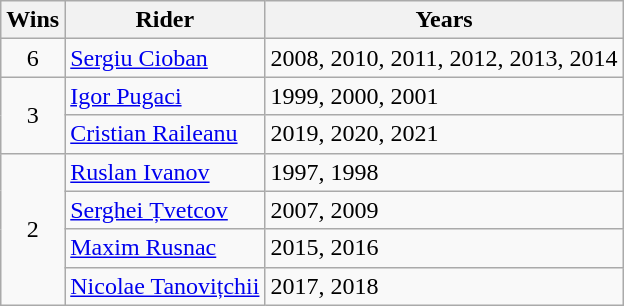<table class="wikitable">
<tr>
<th>Wins</th>
<th>Rider</th>
<th>Years</th>
</tr>
<tr>
<td align=center>6</td>
<td><a href='#'>Sergiu Cioban</a></td>
<td>2008, 2010, 2011, 2012, 2013, 2014</td>
</tr>
<tr>
<td align=center rowspan=2>3</td>
<td><a href='#'>Igor Pugaci</a></td>
<td>1999, 2000, 2001</td>
</tr>
<tr>
<td><a href='#'>Cristian Raileanu</a></td>
<td>2019, 2020, 2021</td>
</tr>
<tr>
<td align=center rowspan=4>2</td>
<td><a href='#'>Ruslan Ivanov</a></td>
<td>1997, 1998</td>
</tr>
<tr>
<td><a href='#'>Serghei Țvetcov</a></td>
<td>2007, 2009</td>
</tr>
<tr>
<td><a href='#'>Maxim Rusnac</a></td>
<td>2015, 2016</td>
</tr>
<tr>
<td><a href='#'>Nicolae Tanovițchii</a></td>
<td>2017, 2018</td>
</tr>
</table>
